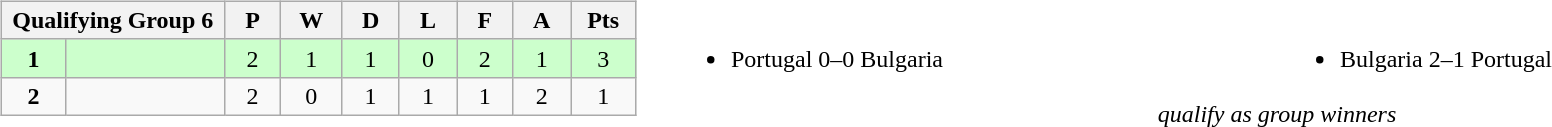<table width=100%>
<tr>
<td valign="top" width="440"><br><table class="wikitable">
<tr>
<th colspan="2">Qualifying Group 6</th>
<th rowspan="1">P</th>
<th rowspan="1">W</th>
<th colspan="1">D</th>
<th colspan="1">L</th>
<th colspan="1">F</th>
<th colspan="1">A</th>
<th colspan="1">Pts</th>
</tr>
<tr style="background:#ccffcc;">
<td align=center width="50"><strong>1</strong></td>
<td width="150"><strong></strong></td>
<td align=center width="50">2</td>
<td align=center width="50">1</td>
<td align=center width="50">1</td>
<td align=center width="50">0</td>
<td align=center width="50">2</td>
<td align=center width="50">1</td>
<td align=center width="50">3</td>
</tr>
<tr>
<td align=center><strong>2</strong></td>
<td></td>
<td align=center>2</td>
<td align=center>0</td>
<td align=center>1</td>
<td align=center>1</td>
<td align=center>1</td>
<td align=center>2</td>
<td align=center>1</td>
</tr>
</table>
</td>
<td valign="middle" align="center"><br><table width=100%>
<tr>
<td valign="middle" align=left width=50%><br><ul><li>Portugal 0–0 Bulgaria</li></ul></td>
<td valign="middle" align=left width=50%><br><ul><li>Bulgaria 2–1 Portugal</li></ul></td>
</tr>
</table>
<em> qualify as group winners</em></td>
</tr>
</table>
